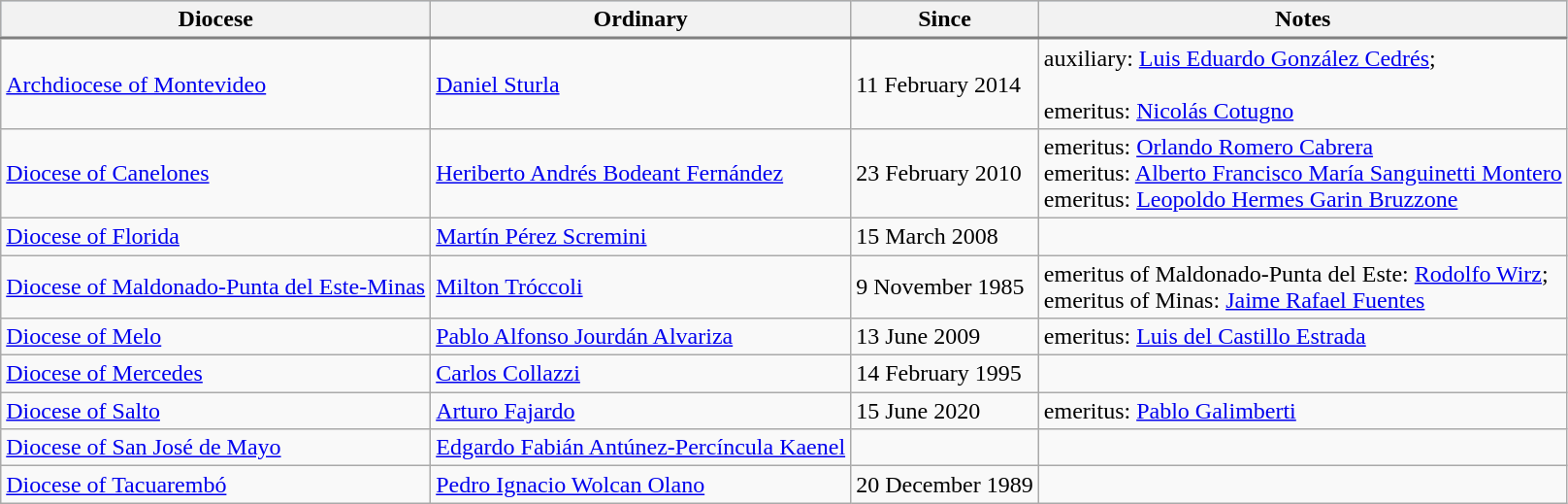<table class="wikitable">
<tr style="text-align:center; border-bottom:2px solid gray;" bgcolor="lightsteelblue">
<th>Diocese</th>
<th>Ordinary</th>
<th>Since</th>
<th>Notes</th>
</tr>
<tr>
<td><a href='#'>Archdiocese of Montevideo</a></td>
<td><a href='#'>Daniel Sturla</a></td>
<td>11 February 2014</td>
<td>auxiliary: <a href='#'>Luis Eduardo González Cedrés</a>;<br><br>emeritus: <a href='#'>Nicolás Cotugno</a></td>
</tr>
<tr>
<td><a href='#'>Diocese of Canelones</a></td>
<td><a href='#'>Heriberto Andrés Bodeant Fernández</a></td>
<td>23 February 2010</td>
<td>emeritus: <a href='#'>Orlando Romero Cabrera</a> <br> emeritus: <a href='#'>Alberto Francisco María Sanguinetti Montero</a> <br> emeritus: <a href='#'>Leopoldo Hermes Garin Bruzzone</a></td>
</tr>
<tr>
<td><a href='#'>Diocese of Florida</a></td>
<td><a href='#'>Martín Pérez Scremini</a></td>
<td>15 March 2008</td>
<td></td>
</tr>
<tr>
<td><a href='#'>Diocese of Maldonado-Punta del Este-Minas</a></td>
<td><a href='#'>Milton Tróccoli</a></td>
<td>9 November 1985</td>
<td>emeritus of Maldonado-Punta del Este: <a href='#'>Rodolfo Wirz</a>;<br>emeritus of Minas: <a href='#'>Jaime Rafael Fuentes</a></td>
</tr>
<tr>
<td><a href='#'>Diocese of Melo</a></td>
<td><a href='#'>Pablo Alfonso Jourdán Alvariza</a></td>
<td>13 June 2009</td>
<td>emeritus: <a href='#'>Luis del Castillo Estrada</a></td>
</tr>
<tr>
<td><a href='#'>Diocese of Mercedes</a></td>
<td><a href='#'>Carlos Collazzi</a></td>
<td>14 February 1995</td>
<td></td>
</tr>
<tr>
<td><a href='#'>Diocese of Salto</a></td>
<td><a href='#'>Arturo Fajardo</a></td>
<td>15 June 2020</td>
<td>emeritus: <a href='#'>Pablo Galimberti</a></td>
</tr>
<tr>
<td><a href='#'>Diocese of San José de Mayo</a></td>
<td><a href='#'>Edgardo Fabián Antúnez-Percíncula Kaenel</a></td>
<td></td>
<td></td>
</tr>
<tr>
<td><a href='#'>Diocese of Tacuarembó</a></td>
<td><a href='#'>Pedro Ignacio Wolcan Olano</a></td>
<td>20 December 1989</td>
<td></td>
</tr>
</table>
